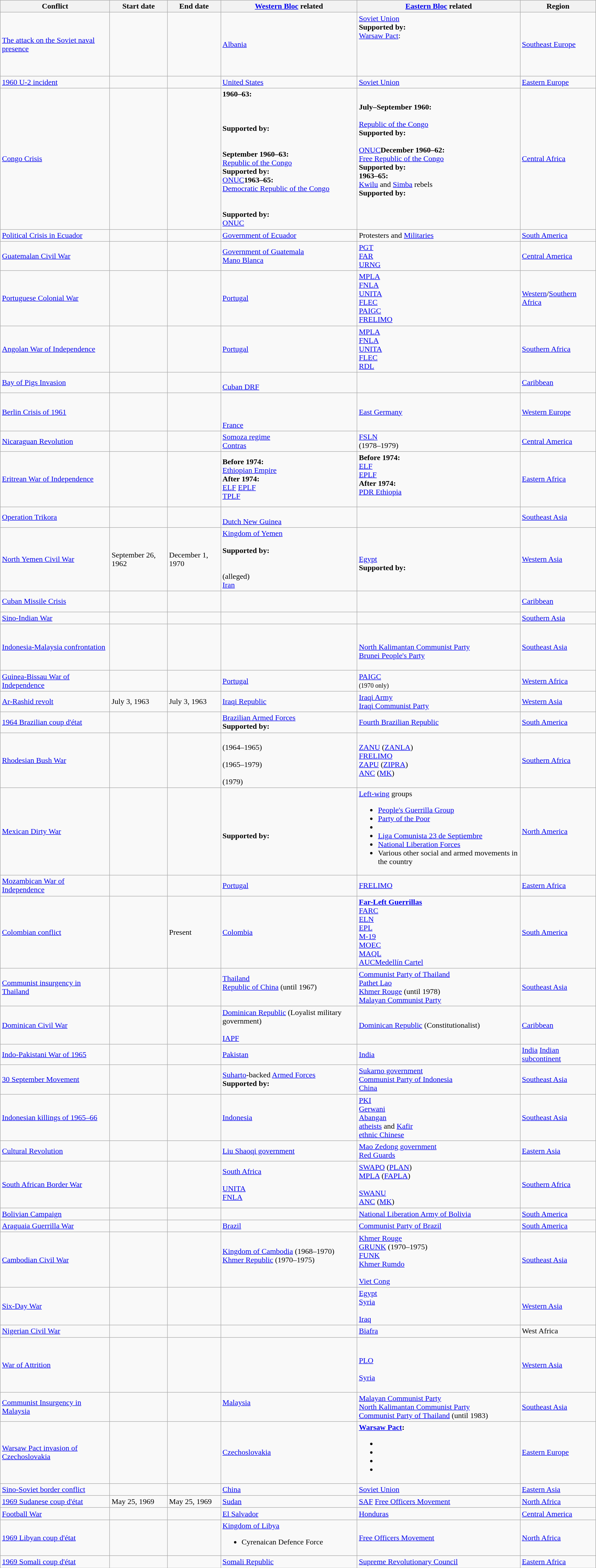<table class="wikitable sortable">
<tr>
<th>Conflict</th>
<th>Start date</th>
<th>End date</th>
<th><a href='#'>Western Bloc</a> related</th>
<th><a href='#'>Eastern Bloc</a> related</th>
<th>Region</th>
</tr>
<tr>
<td><a href='#'>The attack on the Soviet naval presence</a></td>
<td></td>
<td></td>
<td> <a href='#'>Albania</a></td>
<td> <a href='#'>Soviet Union</a><br><strong>Supported by:</strong><br> <a href='#'>Warsaw Pact</a>:<br><br><br><br><br></td>
<td><a href='#'>Southeast Europe</a></td>
</tr>
<tr>
<td><a href='#'>1960 U-2 incident</a></td>
<td></td>
<td></td>
<td> <a href='#'>United States</a></td>
<td> <a href='#'>Soviet Union</a></td>
<td><a href='#'>Eastern Europe</a></td>
</tr>
<tr>
<td><a href='#'>Congo Crisis</a></td>
<td></td>
<td></td>
<td><strong>1960–63:</strong><br><br><br><br>
<strong>Supported by:</strong><br>
<br><br><strong>September 1960–63:</strong><br>
 <a href='#'>Republic of the Congo</a><br>
<strong>Supported by:</strong><br>
 <a href='#'>ONUC</a><strong>1963–65:</strong><br>
 <a href='#'>Democratic Republic of the Congo</a><br><br><br>
<strong>Supported by:</strong><br>
 <a href='#'>ONUC</a></td>
<td><strong>July–September 1960:</strong><br><br> <a href='#'>Republic of the Congo</a><br>
<strong>Supported by:</strong><br>
<br> <a href='#'>ONUC</a><strong>December 1960–62:</strong><br>
 <a href='#'>Free Republic of the Congo</a><br>
<strong>Supported by:</strong><br>
<strong>1963–65:</strong><br>
 <a href='#'>Kwilu</a> and <a href='#'>Simba</a> rebels<br>
<strong>Supported by:</strong><br>
<br><br></td>
<td><a href='#'>Central Africa</a></td>
</tr>
<tr>
<td><a href='#'>Political Crisis in Ecuador</a></td>
<td></td>
<td></td>
<td> <a href='#'>Government of Ecuador</a></td>
<td> Protesters and <a href='#'>Militaries</a></td>
<td><a href='#'>South America</a></td>
</tr>
<tr>
<td><a href='#'>Guatemalan Civil War</a></td>
<td></td>
<td></td>
<td> <a href='#'>Government of Guatemala</a><br>  <a href='#'>Mano Blanca</a><br></td>
<td> <a href='#'>PGT</a><br>  <a href='#'>FAR</a><br>  <a href='#'>URNG</a></td>
<td><a href='#'>Central America</a></td>
</tr>
<tr>
<td><a href='#'>Portuguese Colonial War</a></td>
<td></td>
<td></td>
<td> <a href='#'>Portugal</a></td>
<td> <a href='#'>MPLA</a><br> <a href='#'>FNLA</a><br> <a href='#'>UNITA</a><br> <a href='#'>FLEC</a><br> <a href='#'>PAIGC</a><br> <a href='#'>FRELIMO</a></td>
<td><a href='#'>Western</a>/<a href='#'>Southern Africa</a></td>
</tr>
<tr>
<td><a href='#'>Angolan War of Independence</a></td>
<td></td>
<td></td>
<td> <a href='#'>Portugal</a><br> </td>
<td> <a href='#'>MPLA</a> <br> <a href='#'>FNLA</a><br> <a href='#'>UNITA</a><br> <a href='#'>FLEC</a><br><a href='#'>RDL</a></td>
<td><a href='#'>Southern Africa</a></td>
</tr>
<tr>
<td><a href='#'>Bay of Pigs Invasion</a></td>
<td></td>
<td></td>
<td><br> <a href='#'>Cuban DRF</a></td>
<td></td>
<td><a href='#'>Caribbean</a></td>
</tr>
<tr>
<td><a href='#'>Berlin Crisis of 1961</a></td>
<td></td>
<td></td>
<td><br><br><br> <a href='#'>France</a></td>
<td> <a href='#'>East Germany</a><br></td>
<td><a href='#'>Western Europe</a></td>
</tr>
<tr>
<td><a href='#'>Nicaraguan Revolution</a></td>
<td></td>
<td></td>
<td> <a href='#'>Somoza regime</a><br>  <a href='#'>Contras</a><br></td>
<td> <a href='#'>FSLN</a><br>  (1978–1979)</td>
<td><a href='#'>Central America</a></td>
</tr>
<tr>
<td><a href='#'>Eritrean War of Independence</a></td>
<td></td>
<td></td>
<td><strong>Before 1974:</strong><br> <a href='#'>Ethiopian Empire</a><br><strong>After 1974:</strong><br>  <a href='#'>ELF</a> <a href='#'>EPLF</a> <br>  <a href='#'>TPLF</a></td>
<td><strong>Before 1974:</strong><br>  <a href='#'>ELF</a><br> <a href='#'>EPLF</a><br><strong>After 1974:</strong><br>  <a href='#'>PDR Ethiopia</a><br><br></td>
<td><a href='#'>Eastern Africa</a></td>
</tr>
<tr>
<td><a href='#'>Operation Trikora</a></td>
<td></td>
<td></td>
<td><br> <a href='#'>Dutch New Guinea</a></td>
<td><br></td>
<td><a href='#'>Southeast Asia</a></td>
</tr>
<tr>
<td><a href='#'>North Yemen Civil War</a></td>
<td>September 26, 1962</td>
<td>December 1, 1970</td>
<td> <a href='#'>Kingdom of Yemen</a><br><br><strong>Supported by:</strong><br><br><br> (alleged)<br> <a href='#'>Iran</a><br></td>
<td><br> <a href='#'>Egypt</a><br><strong>Supported by:</strong><br></td>
<td><a href='#'>Western Asia</a></td>
</tr>
<tr>
<td><a href='#'>Cuban Missile Crisis</a></td>
<td></td>
<td></td>
<td><br><br></td>
<td><br></td>
<td><a href='#'>Caribbean</a></td>
</tr>
<tr>
<td><a href='#'>Sino-Indian War</a></td>
<td></td>
<td></td>
<td></td>
<td></td>
<td><a href='#'>Southern Asia</a></td>
</tr>
<tr>
<td><a href='#'>Indonesia-Malaysia confrontation</a></td>
<td></td>
<td></td>
<td><br><br><br><br> <br></td>
<td> <br> <a href='#'>North Kalimantan Communist Party</a><br>  <a href='#'>Brunei People's Party</a></td>
<td><a href='#'>Southeast Asia</a></td>
</tr>
<tr>
<td><a href='#'>Guinea-Bissau War of Independence</a></td>
<td></td>
<td></td>
<td> <a href='#'>Portugal</a></td>
<td> <a href='#'>PAIGC</a> <br> <small>(1970 only)</small> <br></td>
<td><a href='#'>Western Africa</a></td>
</tr>
<tr>
<td><a href='#'>Ar-Rashid revolt</a></td>
<td>July 3, 1963</td>
<td>July 3, 1963</td>
<td> <a href='#'>Iraqi Republic</a></td>
<td> <a href='#'>Iraqi Army</a><br> <a href='#'>Iraqi Communist Party</a></td>
<td><a href='#'>Western Asia</a></td>
</tr>
<tr>
<td><a href='#'>1964 Brazilian coup d'état</a></td>
<td></td>
<td></td>
<td> <a href='#'>Brazilian Armed Forces</a><br><strong>Supported by:</strong><br>
</td>
<td> <a href='#'>Fourth Brazilian Republic</a></td>
<td><a href='#'>South America</a></td>
</tr>
<tr>
<td><a href='#'>Rhodesian Bush War</a></td>
<td></td>
<td></td>
<td><br>(1964–1965)<br><br>(1965–1979)<br><br>(1979)<br></td>
<td> <a href='#'>ZANU</a> (<a href='#'>ZANLA</a>)<br> <a href='#'>FRELIMO</a><br> <a href='#'>ZAPU</a> (<a href='#'>ZIPRA</a>)<br> <a href='#'>ANC</a> (<a href='#'>MK</a>)</td>
<td><a href='#'>Southern Africa</a></td>
</tr>
<tr>
<td><a href='#'>Mexican Dirty War</a></td>
<td></td>
<td></td>
<td><br><strong>Supported by:</strong><br>
</td>
<td><a href='#'>Left-wing</a> groups<br><ul><li><a href='#'>People's Guerrilla Group</a></li><li> <a href='#'>Party of the Poor</a></li><li> </li><li><a href='#'>Liga Comunista 23 de Septiembre</a></li><li><a href='#'>National Liberation Forces</a></li><li>Various other social and armed movements in the country</li></ul></td>
<td><a href='#'>North America</a></td>
</tr>
<tr>
<td><a href='#'>Mozambican War of Independence</a></td>
<td></td>
<td></td>
<td> <a href='#'>Portugal</a></td>
<td> <a href='#'>FRELIMO</a></td>
<td><a href='#'>Eastern Africa</a></td>
</tr>
<tr>
<td><a href='#'>Colombian conflict</a></td>
<td></td>
<td>Present</td>
<td> <a href='#'>Colombia</a></td>
<td><strong><a href='#'>Far-Left Guerrillas</a></strong><br> <a href='#'>FARC</a><br> <a href='#'>ELN</a><br> <a href='#'>EPL</a><br> <a href='#'>M-19</a><br>  <a href='#'>MOEC</a><br>  <a href='#'>MAQL</a><br> <a href='#'>AUC</a><a href='#'>Medellín Cartel</a></td>
<td><a href='#'>South America</a></td>
</tr>
<tr>
<td><a href='#'>Communist insurgency in Thailand</a></td>
<td></td>
<td></td>
<td> <a href='#'>Thailand</a><br> <a href='#'>Republic of China</a> (until 1967)<br><br></td>
<td> <a href='#'>Communist Party of Thailand</a><br>  <a href='#'>Pathet Lao</a><br> <a href='#'>Khmer Rouge</a> (until 1978)<br> <a href='#'>Malayan Communist Party</a></td>
<td><a href='#'>Southeast Asia</a></td>
</tr>
<tr>
<td><a href='#'>Dominican Civil War</a></td>
<td></td>
<td></td>
<td> <a href='#'>Dominican Republic</a> (Loyalist military government)<br> <br> <a href='#'>IAPF</a></td>
<td> <a href='#'>Dominican Republic</a> (Constitutionalist)</td>
<td><a href='#'>Caribbean</a></td>
</tr>
<tr>
<td><a href='#'>Indo-Pakistani War of 1965</a></td>
<td></td>
<td></td>
<td> <a href='#'>Pakistan</a></td>
<td> <a href='#'>India</a></td>
<td><a href='#'>India</a> <a href='#'>Indian subcontinent</a></td>
</tr>
<tr>
<td><a href='#'>30 September Movement</a></td>
<td></td>
<td></td>
<td> <a href='#'>Suharto</a>-backed <a href='#'>Armed Forces</a><br><strong>Supported by:</strong><br>
</td>
<td> <a href='#'>Sukarno government</a><br> <a href='#'>Communist Party of Indonesia</a><br> <a href='#'>China</a></td>
<td><a href='#'>Southeast Asia</a></td>
</tr>
<tr>
<td><a href='#'>Indonesian killings of 1965–66</a></td>
<td></td>
<td></td>
<td> <a href='#'>Indonesia</a></td>
<td> <a href='#'>PKI</a><br><a href='#'>Gerwani</a><br><a href='#'>Abangan</a><br><a href='#'>atheists</a> and <a href='#'>Kafir</a><br><a href='#'>ethnic Chinese</a></td>
<td><a href='#'>Southeast Asia</a></td>
</tr>
<tr>
<td><a href='#'>Cultural Revolution</a></td>
<td></td>
<td></td>
<td> <a href='#'>Liu Shaoqi government</a></td>
<td> <a href='#'>Mao Zedong government</a><br><a href='#'>Red Guards</a></td>
<td><a href='#'>Eastern Asia</a></td>
</tr>
<tr>
<td><a href='#'>South African Border War</a></td>
<td></td>
<td></td>
<td> <a href='#'>South Africa</a><br> <br> <a href='#'>UNITA</a> <br> <a href='#'>FNLA</a></td>
<td> <a href='#'>SWAPO</a> (<a href='#'>PLAN</a>)<br> <a href='#'>MPLA</a> (<a href='#'>FAPLA</a>)<br><br> <a href='#'>SWANU</a><br> <a href='#'>ANC</a> (<a href='#'>MK</a>)<br></td>
<td><a href='#'>Southern Africa</a></td>
</tr>
<tr>
<td><a href='#'>Bolivian Campaign</a></td>
<td></td>
<td></td>
<td><br></td>
<td> <a href='#'>National Liberation Army of Bolivia</a></td>
<td><a href='#'>South America</a></td>
</tr>
<tr>
<td><a href='#'>Araguaia Guerrilla War</a></td>
<td></td>
<td></td>
<td> <a href='#'>Brazil</a></td>
<td> <a href='#'>Communist Party of Brazil</a></td>
<td><a href='#'>South America</a></td>
</tr>
<tr>
<td><a href='#'>Cambodian Civil War</a></td>
<td></td>
<td></td>
<td> <a href='#'>Kingdom of Cambodia</a> (1968–1970)<br> <a href='#'>Khmer Republic</a> (1970–1975)<br><br></td>
<td> <a href='#'>Khmer Rouge</a><br> <a href='#'>GRUNK</a> (1970–1975)<br> <a href='#'>FUNK</a><br> <a href='#'>Khmer Rumdo</a><br><br> <a href='#'>Viet Cong</a></td>
<td><a href='#'>Southeast Asia</a></td>
</tr>
<tr>
<td><a href='#'>Six-Day War</a></td>
<td></td>
<td></td>
<td></td>
<td> <a href='#'>Egypt</a><br> <a href='#'>Syria</a><br><br>  <a href='#'>Iraq</a> <br></td>
<td><a href='#'>Western Asia</a></td>
</tr>
<tr>
<td><a href='#'>Nigerian Civil War</a></td>
<td></td>
<td></td>
<td></td>
<td> <a href='#'>Biafra</a></td>
<td>West Africa</td>
</tr>
<tr>
<td><a href='#'>War of Attrition</a></td>
<td></td>
<td></td>
<td></td>
<td><br><br> <a href='#'>PLO</a><br><br> <a href='#'>Syria</a><br><br></td>
<td><a href='#'>Western Asia</a></td>
</tr>
<tr>
<td><a href='#'>Communist Insurgency in Malaysia</a></td>
<td></td>
<td></td>
<td> <a href='#'>Malaysia</a><br><br></td>
<td> <a href='#'>Malayan Communist Party</a><br> <a href='#'>North Kalimantan Communist Party</a><br> <a href='#'>Communist Party of Thailand</a> (until 1983)</td>
<td><a href='#'>Southeast Asia</a></td>
</tr>
<tr>
<td><a href='#'>Warsaw Pact invasion of Czechoslovakia</a></td>
<td></td>
<td></td>
<td> <a href='#'>Czechoslovakia</a></td>
<td> <strong><a href='#'>Warsaw Pact</a>:</strong><br><ul><li></li><li></li><li></li><li></li></ul></td>
<td><a href='#'>Eastern Europe</a></td>
</tr>
<tr>
<td><a href='#'>Sino-Soviet border conflict</a></td>
<td></td>
<td></td>
<td> <a href='#'>China</a></td>
<td> <a href='#'>Soviet Union</a></td>
<td><a href='#'>Eastern Asia</a></td>
</tr>
<tr>
<td><a href='#'>1969 Sudanese coup d'état</a></td>
<td>May 25, 1969</td>
<td>May 25, 1969</td>
<td> <a href='#'>Sudan</a></td>
<td> <a href='#'>SAF</a> <a href='#'>Free Officers Movement</a></td>
<td><a href='#'>North Africa</a></td>
</tr>
<tr>
<td><a href='#'>Football War</a></td>
<td></td>
<td></td>
<td> <a href='#'>El Salvador</a></td>
<td> <a href='#'>Honduras</a></td>
<td><a href='#'>Central America</a></td>
</tr>
<tr>
<td><a href='#'>1969 Libyan coup d'état</a></td>
<td></td>
<td></td>
<td> <a href='#'>Kingdom of Libya</a><br><ul><li> Cyrenaican Defence Force</li></ul></td>
<td> <a href='#'>Free Officers Movement</a></td>
<td><a href='#'>North Africa</a></td>
</tr>
<tr>
<td><a href='#'>1969 Somali coup d'état</a></td>
<td></td>
<td></td>
<td> <a href='#'>Somali Republic</a></td>
<td> <a href='#'>Supreme Revolutionary Council</a></td>
<td><a href='#'>Eastern Africa</a></td>
</tr>
</table>
